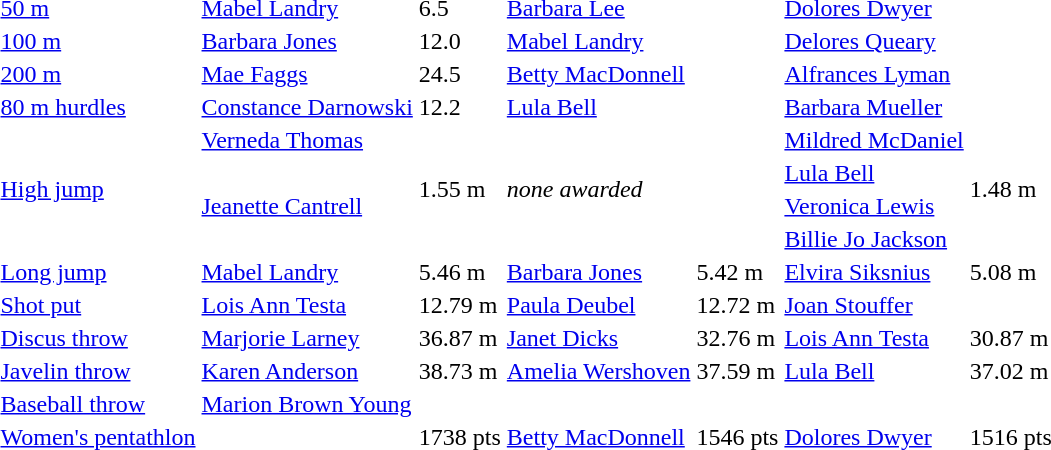<table>
<tr>
<td><a href='#'>50 m</a></td>
<td><a href='#'>Mabel Landry</a></td>
<td>6.5</td>
<td><a href='#'>Barbara Lee</a></td>
<td></td>
<td><a href='#'>Dolores Dwyer</a></td>
<td></td>
</tr>
<tr>
<td><a href='#'>100 m</a></td>
<td><a href='#'>Barbara Jones</a></td>
<td>12.0</td>
<td><a href='#'>Mabel Landry</a></td>
<td></td>
<td><a href='#'>Delores Queary</a></td>
<td></td>
</tr>
<tr>
<td><a href='#'>200 m</a></td>
<td><a href='#'>Mae Faggs</a></td>
<td>24.5</td>
<td><a href='#'>Betty MacDonnell</a></td>
<td></td>
<td><a href='#'>Alfrances Lyman</a></td>
<td></td>
</tr>
<tr>
<td><a href='#'>80 m hurdles</a></td>
<td><a href='#'>Constance Darnowski</a></td>
<td>12.2</td>
<td><a href='#'>Lula Bell</a></td>
<td></td>
<td><a href='#'>Barbara Mueller</a></td>
<td></td>
</tr>
<tr>
<td rowspan=4><a href='#'>High jump</a></td>
<td><a href='#'>Verneda Thomas</a></td>
<td rowspan=4>1.55 m</td>
<td rowspan=4 colspan=2><em>none awarded</em></td>
<td><a href='#'>Mildred McDaniel</a></td>
<td rowspan=4>1.48 m</td>
</tr>
<tr>
<td rowspan=3><a href='#'>Jeanette Cantrell</a></td>
<td><a href='#'>Lula Bell</a></td>
</tr>
<tr>
<td><a href='#'>Veronica Lewis</a></td>
</tr>
<tr>
<td rowspan=1><a href='#'>Billie Jo Jackson</a></td>
</tr>
<tr>
<td><a href='#'>Long jump</a></td>
<td><a href='#'>Mabel Landry</a></td>
<td>5.46 m</td>
<td><a href='#'>Barbara Jones</a></td>
<td>5.42 m</td>
<td><a href='#'>Elvira Siksnius</a></td>
<td>5.08 m</td>
</tr>
<tr>
<td><a href='#'>Shot put</a></td>
<td><a href='#'>Lois Ann Testa</a></td>
<td>12.79 m</td>
<td><a href='#'>Paula Deubel</a></td>
<td>12.72 m</td>
<td><a href='#'>Joan Stouffer</a></td>
<td></td>
</tr>
<tr>
<td><a href='#'>Discus throw</a></td>
<td><a href='#'>Marjorie Larney</a></td>
<td>36.87 m</td>
<td><a href='#'>Janet Dicks</a></td>
<td>32.76 m</td>
<td><a href='#'>Lois Ann Testa</a></td>
<td>30.87 m</td>
</tr>
<tr>
<td><a href='#'>Javelin throw</a></td>
<td><a href='#'>Karen Anderson</a></td>
<td>38.73 m</td>
<td><a href='#'>Amelia Wershoven</a></td>
<td>37.59 m</td>
<td><a href='#'>Lula Bell</a></td>
<td>37.02 m</td>
</tr>
<tr>
<td><a href='#'>Baseball throw</a></td>
<td><a href='#'>Marion Brown Young</a></td>
<td></td>
<td></td>
<td></td>
<td></td>
<td></td>
</tr>
<tr>
<td><a href='#'>Women's pentathlon</a></td>
<td></td>
<td>1738 pts</td>
<td><a href='#'>Betty MacDonnell</a></td>
<td>1546 pts</td>
<td><a href='#'>Dolores Dwyer</a></td>
<td>1516 pts</td>
</tr>
</table>
